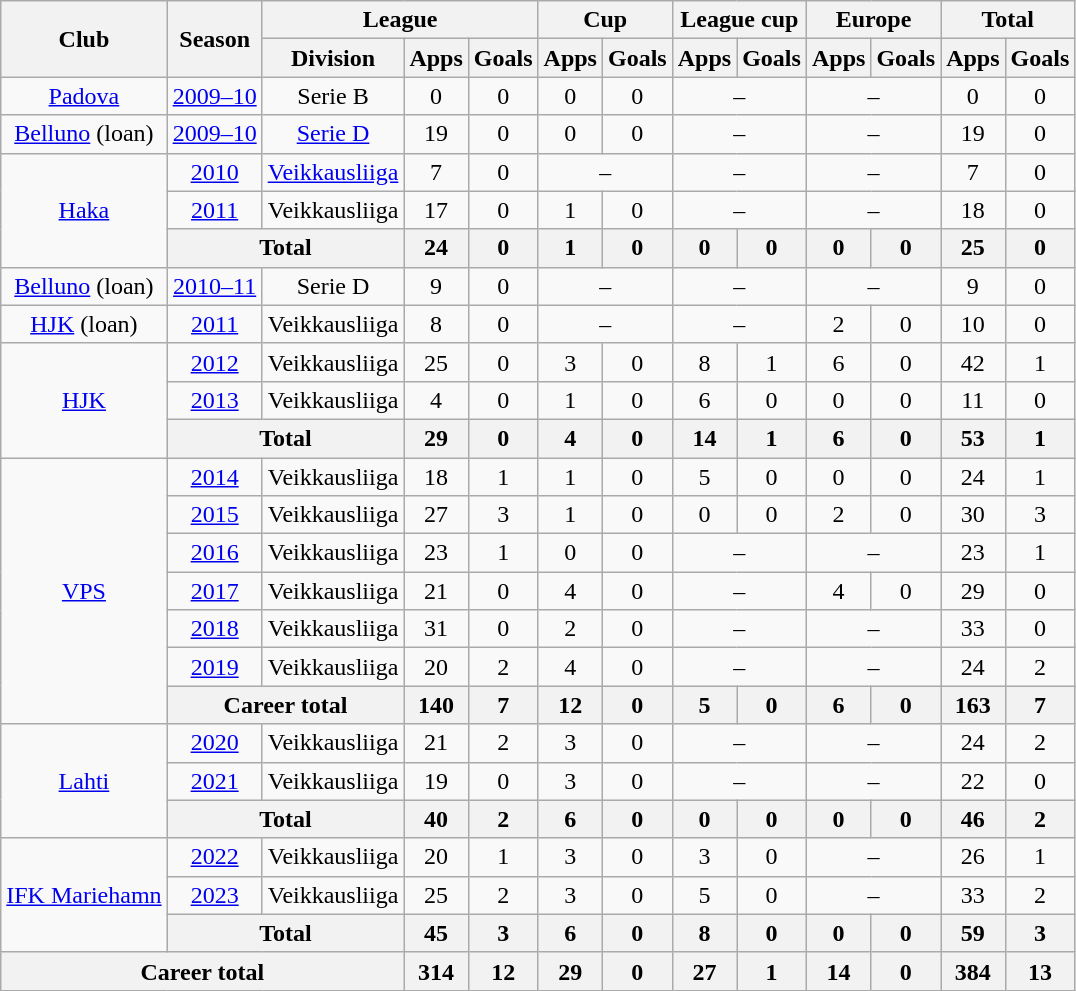<table class="wikitable" style="text-align:center">
<tr>
<th rowspan="2">Club</th>
<th rowspan="2">Season</th>
<th colspan="3">League</th>
<th colspan="2">Cup</th>
<th colspan="2">League cup</th>
<th colspan="2">Europe</th>
<th colspan="2">Total</th>
</tr>
<tr>
<th>Division</th>
<th>Apps</th>
<th>Goals</th>
<th>Apps</th>
<th>Goals</th>
<th>Apps</th>
<th>Goals</th>
<th>Apps</th>
<th>Goals</th>
<th>Apps</th>
<th>Goals</th>
</tr>
<tr>
<td><a href='#'>Padova</a></td>
<td><a href='#'>2009–10</a></td>
<td>Serie B</td>
<td>0</td>
<td>0</td>
<td>0</td>
<td>0</td>
<td colspan=2>–</td>
<td colspan=2>–</td>
<td>0</td>
<td>0</td>
</tr>
<tr>
<td><a href='#'>Belluno</a> (loan)</td>
<td><a href='#'>2009–10</a></td>
<td><a href='#'>Serie D</a></td>
<td>19</td>
<td>0</td>
<td>0</td>
<td>0</td>
<td colspan=2>–</td>
<td colspan=2>–</td>
<td>19</td>
<td>0</td>
</tr>
<tr>
<td rowspan=3><a href='#'>Haka</a></td>
<td><a href='#'>2010</a></td>
<td><a href='#'>Veikkausliiga</a></td>
<td>7</td>
<td>0</td>
<td colspan=2>–</td>
<td colspan=2>–</td>
<td colspan=2>–</td>
<td>7</td>
<td>0</td>
</tr>
<tr>
<td><a href='#'>2011</a></td>
<td>Veikkausliiga</td>
<td>17</td>
<td>0</td>
<td>1</td>
<td>0</td>
<td colspan=2>–</td>
<td colspan=2>–</td>
<td>18</td>
<td>0</td>
</tr>
<tr>
<th colspan="2">Total</th>
<th>24</th>
<th>0</th>
<th>1</th>
<th>0</th>
<th>0</th>
<th>0</th>
<th>0</th>
<th>0</th>
<th>25</th>
<th>0</th>
</tr>
<tr>
<td><a href='#'>Belluno</a> (loan)</td>
<td><a href='#'>2010–11</a></td>
<td>Serie D</td>
<td>9</td>
<td>0</td>
<td colspan=2>–</td>
<td colspan=2>–</td>
<td colspan=2>–</td>
<td>9</td>
<td>0</td>
</tr>
<tr>
<td><a href='#'>HJK</a> (loan)</td>
<td><a href='#'>2011</a></td>
<td>Veikkausliiga</td>
<td>8</td>
<td>0</td>
<td colspan=2>–</td>
<td colspan=2>–</td>
<td>2</td>
<td>0</td>
<td>10</td>
<td>0</td>
</tr>
<tr>
<td rowspan=3><a href='#'>HJK</a></td>
<td><a href='#'>2012</a></td>
<td>Veikkausliiga</td>
<td>25</td>
<td>0</td>
<td>3</td>
<td>0</td>
<td>8</td>
<td>1</td>
<td>6</td>
<td>0</td>
<td>42</td>
<td>1</td>
</tr>
<tr>
<td><a href='#'>2013</a></td>
<td>Veikkausliiga</td>
<td>4</td>
<td>0</td>
<td>1</td>
<td>0</td>
<td>6</td>
<td>0</td>
<td>0</td>
<td>0</td>
<td>11</td>
<td>0</td>
</tr>
<tr>
<th colspan="2">Total</th>
<th>29</th>
<th>0</th>
<th>4</th>
<th>0</th>
<th>14</th>
<th>1</th>
<th>6</th>
<th>0</th>
<th>53</th>
<th>1</th>
</tr>
<tr>
<td rowspan=7><a href='#'>VPS</a></td>
<td><a href='#'>2014</a></td>
<td>Veikkausliiga</td>
<td>18</td>
<td>1</td>
<td>1</td>
<td>0</td>
<td>5</td>
<td>0</td>
<td>0</td>
<td>0</td>
<td>24</td>
<td>1</td>
</tr>
<tr>
<td><a href='#'>2015</a></td>
<td>Veikkausliiga</td>
<td>27</td>
<td>3</td>
<td>1</td>
<td>0</td>
<td>0</td>
<td>0</td>
<td>2</td>
<td>0</td>
<td>30</td>
<td>3</td>
</tr>
<tr>
<td><a href='#'>2016</a></td>
<td>Veikkausliiga</td>
<td>23</td>
<td>1</td>
<td>0</td>
<td>0</td>
<td colspan=2>–</td>
<td colspan=2>–</td>
<td>23</td>
<td>1</td>
</tr>
<tr>
<td><a href='#'>2017</a></td>
<td>Veikkausliiga</td>
<td>21</td>
<td>0</td>
<td>4</td>
<td>0</td>
<td colspan=2>–</td>
<td>4</td>
<td>0</td>
<td>29</td>
<td>0</td>
</tr>
<tr>
<td><a href='#'>2018</a></td>
<td>Veikkausliiga</td>
<td>31</td>
<td>0</td>
<td>2</td>
<td>0</td>
<td colspan=2>–</td>
<td colspan=2>–</td>
<td>33</td>
<td>0</td>
</tr>
<tr>
<td><a href='#'>2019</a></td>
<td>Veikkausliiga</td>
<td>20</td>
<td>2</td>
<td>4</td>
<td>0</td>
<td colspan=2>–</td>
<td colspan=2>–</td>
<td>24</td>
<td>2</td>
</tr>
<tr>
<th colspan="2">Career total</th>
<th>140</th>
<th>7</th>
<th>12</th>
<th>0</th>
<th>5</th>
<th>0</th>
<th>6</th>
<th>0</th>
<th>163</th>
<th>7</th>
</tr>
<tr>
<td rowspan=3><a href='#'>Lahti</a></td>
<td><a href='#'>2020</a></td>
<td>Veikkausliiga</td>
<td>21</td>
<td>2</td>
<td>3</td>
<td>0</td>
<td colspan=2>–</td>
<td colspan=2>–</td>
<td>24</td>
<td>2</td>
</tr>
<tr>
<td><a href='#'>2021</a></td>
<td>Veikkausliiga</td>
<td>19</td>
<td>0</td>
<td>3</td>
<td>0</td>
<td colspan=2>–</td>
<td colspan=2>–</td>
<td>22</td>
<td>0</td>
</tr>
<tr>
<th colspan="2">Total</th>
<th>40</th>
<th>2</th>
<th>6</th>
<th>0</th>
<th>0</th>
<th>0</th>
<th>0</th>
<th>0</th>
<th>46</th>
<th>2</th>
</tr>
<tr>
<td rowspan=3><a href='#'>IFK Mariehamn</a></td>
<td><a href='#'>2022</a></td>
<td>Veikkausliiga</td>
<td>20</td>
<td>1</td>
<td>3</td>
<td>0</td>
<td>3</td>
<td>0</td>
<td colspan=2>–</td>
<td>26</td>
<td>1</td>
</tr>
<tr>
<td><a href='#'>2023</a></td>
<td>Veikkausliiga</td>
<td>25</td>
<td>2</td>
<td>3</td>
<td>0</td>
<td>5</td>
<td>0</td>
<td colspan=2>–</td>
<td>33</td>
<td>2</td>
</tr>
<tr>
<th colspan="2">Total</th>
<th>45</th>
<th>3</th>
<th>6</th>
<th>0</th>
<th>8</th>
<th>0</th>
<th>0</th>
<th>0</th>
<th>59</th>
<th>3</th>
</tr>
<tr>
<th colspan="3">Career total</th>
<th>314</th>
<th>12</th>
<th>29</th>
<th>0</th>
<th>27</th>
<th>1</th>
<th>14</th>
<th>0</th>
<th>384</th>
<th>13</th>
</tr>
</table>
